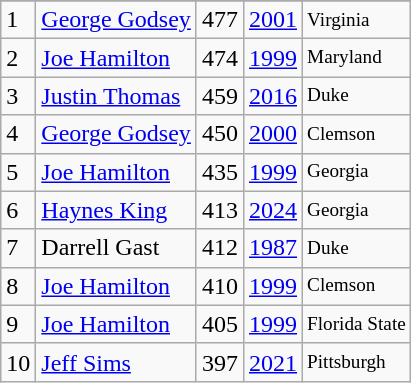<table class="wikitable">
<tr>
</tr>
<tr>
<td>1</td>
<td><a href='#'>George Godsey</a></td>
<td><abbr>477</abbr></td>
<td><a href='#'>2001</a></td>
<td style="font-size:80%;">Virginia</td>
</tr>
<tr>
<td>2</td>
<td><a href='#'>Joe Hamilton</a></td>
<td><abbr>474</abbr></td>
<td><a href='#'>1999</a></td>
<td style="font-size:80%;">Maryland</td>
</tr>
<tr>
<td>3</td>
<td><a href='#'>Justin Thomas</a></td>
<td><abbr>459</abbr></td>
<td><a href='#'>2016</a></td>
<td style="font-size:80%;">Duke</td>
</tr>
<tr>
<td>4</td>
<td><a href='#'>George Godsey</a></td>
<td><abbr>450</abbr></td>
<td><a href='#'>2000</a></td>
<td style="font-size:80%;">Clemson</td>
</tr>
<tr>
<td>5</td>
<td><a href='#'>Joe Hamilton</a></td>
<td><abbr>435</abbr></td>
<td><a href='#'>1999</a></td>
<td style="font-size:80%;">Georgia</td>
</tr>
<tr>
<td>6</td>
<td><a href='#'>Haynes King</a></td>
<td><abbr>413</abbr></td>
<td><a href='#'>2024</a></td>
<td style="font-size:80%;">Georgia</td>
</tr>
<tr>
<td>7</td>
<td>Darrell Gast</td>
<td><abbr>412</abbr></td>
<td><a href='#'>1987</a></td>
<td style="font-size:80%;">Duke</td>
</tr>
<tr>
<td>8</td>
<td><a href='#'>Joe Hamilton</a></td>
<td><abbr>410</abbr></td>
<td><a href='#'>1999</a></td>
<td style="font-size:80%;">Clemson</td>
</tr>
<tr>
<td>9</td>
<td><a href='#'>Joe Hamilton</a></td>
<td><abbr>405</abbr></td>
<td><a href='#'>1999</a></td>
<td style="font-size:80%;">Florida State</td>
</tr>
<tr>
<td>10</td>
<td><a href='#'>Jeff Sims</a></td>
<td><abbr>397</abbr></td>
<td><a href='#'>2021</a></td>
<td style="font-size:80%;">Pittsburgh</td>
</tr>
</table>
